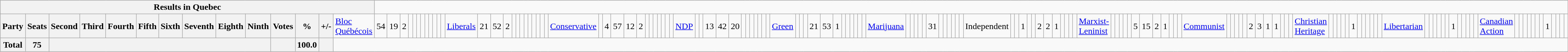<table class="wikitable">
<tr>
<th colspan=15>Results in Quebec</th>
</tr>
<tr>
<th colspan=2>Party</th>
<th>Seats</th>
<th>Second</th>
<th>Third</th>
<th>Fourth</th>
<th>Fifth</th>
<th>Sixth</th>
<th>Seventh</th>
<th>Eighth</th>
<th>Ninth</th>
<th>Votes</th>
<th>%</th>
<th>+/-<br></th>
<td><a href='#'>Bloc Québécois</a></td>
<td align="right">54</td>
<td align="right">19</td>
<td align="right">2</td>
<td align="right"></td>
<td align="right"></td>
<td align="right"></td>
<td align="right"></td>
<td align="right"></td>
<td align="right"></td>
<td align="right"></td>
<td align="right"></td>
<td align="right"><br></td>
<td><a href='#'>Liberals</a></td>
<td align="right">21</td>
<td align="right">52</td>
<td align="right">2</td>
<td align="right"></td>
<td align="right"></td>
<td align="right"></td>
<td align="right"></td>
<td align="right"></td>
<td align="right"></td>
<td align="right"></td>
<td align="right"></td>
<td align="right"><br></td>
<td><a href='#'>Conservative</a></td>
<td align="right"></td>
<td align="right">4</td>
<td align="right">57</td>
<td align="right">12</td>
<td align="right">2</td>
<td align="right"></td>
<td align="right"></td>
<td align="right"></td>
<td align="right"></td>
<td align="right"></td>
<td align="right"></td>
<td align="right"><br></td>
<td><a href='#'>NDP</a></td>
<td align="right"></td>
<td align="right"></td>
<td align="right">13</td>
<td align="right">42</td>
<td align="right">20</td>
<td align="right"></td>
<td align="right"></td>
<td align="right"></td>
<td align="right"></td>
<td align="right"></td>
<td align="right"></td>
<td align="right"><br></td>
<td><a href='#'>Green</a></td>
<td align="right"></td>
<td align="right"></td>
<td align="right"></td>
<td align="right">21</td>
<td align="right">53</td>
<td align="right">1</td>
<td align="right"></td>
<td align="right"></td>
<td align="right"></td>
<td align="right"></td>
<td align="right"></td>
<td align="right"><br></td>
<td><a href='#'>Marijuana</a></td>
<td align="right"></td>
<td align="right"></td>
<td align="right"></td>
<td align="right"></td>
<td align="right"></td>
<td align="right">31</td>
<td align="right"></td>
<td align="right"></td>
<td align="right"></td>
<td align="right"></td>
<td align="right"></td>
<td align="right"><br></td>
<td>Independent</td>
<td align="right"></td>
<td align="right"></td>
<td align="right">1</td>
<td align="right"></td>
<td align="right"></td>
<td align="right">2</td>
<td align="right">2</td>
<td align="right">1</td>
<td align="right"></td>
<td align="right"></td>
<td align="right"></td>
<td align="right"><br></td>
<td><a href='#'>Marxist-Leninist</a></td>
<td align="right"></td>
<td align="right"></td>
<td align="right"></td>
<td align="right"></td>
<td align="right"></td>
<td align="right">5</td>
<td align="right">15</td>
<td align="right">2</td>
<td align="right">1</td>
<td align="right"></td>
<td align="right"></td>
<td align="right"><br></td>
<td><a href='#'>Communist</a></td>
<td align="right"></td>
<td align="right"></td>
<td align="right"></td>
<td align="right"></td>
<td align="right"></td>
<td align="right">2</td>
<td align="right">3</td>
<td align="right">1</td>
<td align="right">1</td>
<td align="right"></td>
<td align="right"></td>
<td align="right"><br></td>
<td><a href='#'>Christian Heritage</a></td>
<td align="right"></td>
<td align="right"></td>
<td align="right"></td>
<td align="right"></td>
<td align="right"></td>
<td align="right">1</td>
<td align="right"></td>
<td align="right"></td>
<td align="right"></td>
<td align="right"></td>
<td align="right"></td>
<td align="right"><br></td>
<td><a href='#'>Libertarian</a></td>
<td align="right"></td>
<td align="right"></td>
<td align="right"></td>
<td align="right"></td>
<td align="right"></td>
<td align="right"></td>
<td align="right">1</td>
<td align="right"></td>
<td align="right"></td>
<td align="right"></td>
<td align="right"></td>
<td align="right"><br></td>
<td><a href='#'>Canadian Action</a></td>
<td align="right"></td>
<td align="right"></td>
<td align="right"></td>
<td align="right"></td>
<td align="right"></td>
<td align="right"></td>
<td align="right"></td>
<td align="right">1</td>
<td align="right"></td>
<td align="right"></td>
<td align="right"></td>
<td align="right"></td>
</tr>
<tr>
<th colspan="2">Total</th>
<th>75</th>
<th colspan="8"></th>
<th></th>
<th>100.0</th>
<th></th>
</tr>
</table>
